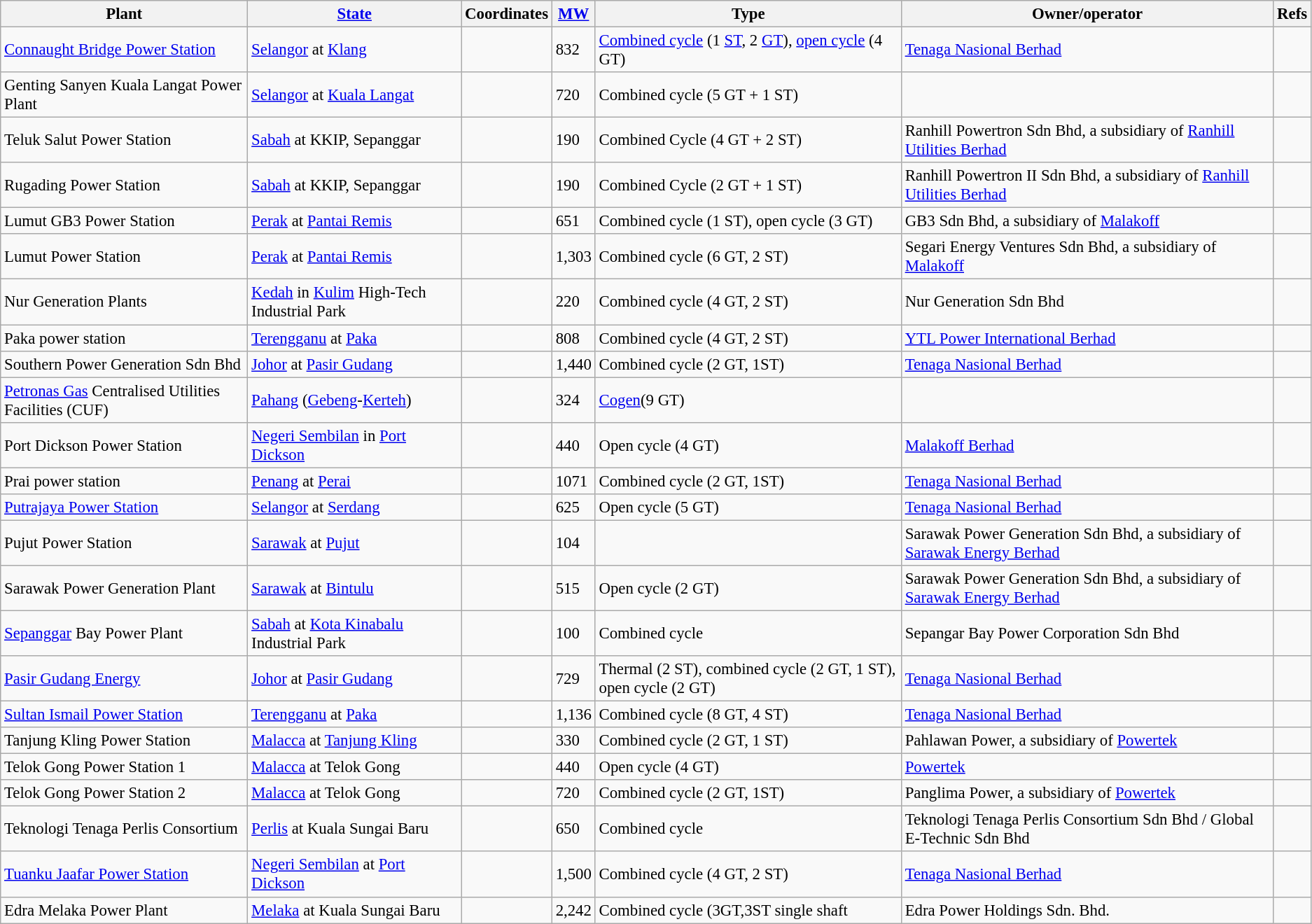<table class="wikitable sortable" style="font-size:95%;">
<tr>
<th>Plant</th>
<th><a href='#'>State</a></th>
<th>Coordinates</th>
<th><a href='#'>MW</a></th>
<th>Type</th>
<th>Owner/operator</th>
<th>Refs</th>
</tr>
<tr>
<td><a href='#'>Connaught Bridge Power Station</a></td>
<td><a href='#'>Selangor</a> at <a href='#'>Klang</a></td>
<td></td>
<td>832</td>
<td><a href='#'>Combined cycle</a> (1 <a href='#'>ST</a>, 2 <a href='#'>GT</a>), <a href='#'>open cycle</a> (4 GT)</td>
<td><a href='#'>Tenaga Nasional Berhad</a></td>
<td></td>
</tr>
<tr>
<td>Genting Sanyen Kuala Langat Power Plant</td>
<td><a href='#'>Selangor</a> at <a href='#'>Kuala Langat</a></td>
<td></td>
<td>720</td>
<td>Combined cycle (5 GT + 1 ST)</td>
<td></td>
<td></td>
</tr>
<tr>
<td>Teluk Salut Power Station</td>
<td><a href='#'>Sabah</a> at KKIP, Sepanggar</td>
<td></td>
<td>190</td>
<td>Combined Cycle (4 GT + 2 ST)</td>
<td>Ranhill Powertron Sdn Bhd, a subsidiary of <a href='#'>Ranhill Utilities Berhad</a></td>
<td></td>
</tr>
<tr>
<td>Rugading Power Station</td>
<td><a href='#'>Sabah</a> at KKIP, Sepanggar</td>
<td></td>
<td>190</td>
<td>Combined Cycle (2 GT + 1 ST)</td>
<td>Ranhill Powertron II Sdn Bhd, a subsidiary of <a href='#'>Ranhill Utilities Berhad</a></td>
<td></td>
</tr>
<tr>
<td>Lumut GB3 Power Station</td>
<td><a href='#'>Perak</a> at <a href='#'>Pantai Remis</a></td>
<td></td>
<td>651</td>
<td>Combined cycle (1 ST), open cycle (3 GT)</td>
<td>GB3 Sdn Bhd, a subsidiary of <a href='#'>Malakoff</a></td>
<td></td>
</tr>
<tr>
<td>Lumut Power Station</td>
<td><a href='#'>Perak</a> at <a href='#'>Pantai Remis</a></td>
<td></td>
<td>1,303</td>
<td>Combined cycle (6 GT, 2 ST)</td>
<td>Segari Energy Ventures Sdn Bhd, a subsidiary of <a href='#'>Malakoff</a></td>
<td></td>
</tr>
<tr>
<td>Nur Generation Plants</td>
<td><a href='#'>Kedah</a> in <a href='#'>Kulim</a> High-Tech Industrial Park</td>
<td></td>
<td>220</td>
<td>Combined cycle (4 GT, 2 ST)</td>
<td>Nur Generation Sdn Bhd</td>
<td></td>
</tr>
<tr>
<td>Paka power station</td>
<td><a href='#'>Terengganu</a> at <a href='#'>Paka</a></td>
<td></td>
<td>808</td>
<td>Combined cycle (4 GT, 2 ST)</td>
<td><a href='#'>YTL Power International Berhad</a></td>
<td></td>
</tr>
<tr>
<td>Southern Power Generation Sdn Bhd</td>
<td><a href='#'>Johor</a> at <a href='#'>Pasir Gudang</a></td>
<td></td>
<td>1,440</td>
<td>Combined cycle (2 GT, 1ST)</td>
<td><a href='#'>Tenaga Nasional Berhad</a></td>
<td></td>
</tr>
<tr>
<td><a href='#'>Petronas Gas</a> Centralised Utilities Facilities (CUF)</td>
<td><a href='#'>Pahang</a> (<a href='#'>Gebeng</a>-<a href='#'>Kerteh</a>)</td>
<td></td>
<td>324</td>
<td><a href='#'>Cogen</a>(9 GT)</td>
<td></td>
<td></td>
</tr>
<tr>
<td>Port Dickson Power Station</td>
<td><a href='#'>Negeri Sembilan</a> in <a href='#'>Port Dickson</a></td>
<td></td>
<td>440</td>
<td>Open cycle (4 GT)</td>
<td><a href='#'>Malakoff Berhad</a></td>
<td></td>
</tr>
<tr>
<td>Prai power station</td>
<td><a href='#'>Penang</a> at <a href='#'>Perai</a></td>
<td></td>
<td>1071</td>
<td>Combined cycle (2 GT, 1ST)</td>
<td><a href='#'>Tenaga Nasional Berhad</a></td>
<td></td>
</tr>
<tr>
<td><a href='#'>Putrajaya Power Station</a></td>
<td><a href='#'>Selangor</a> at <a href='#'>Serdang</a></td>
<td></td>
<td>625</td>
<td>Open cycle (5 GT)</td>
<td><a href='#'>Tenaga Nasional Berhad</a></td>
<td></td>
</tr>
<tr>
<td>Pujut Power Station</td>
<td><a href='#'>Sarawak</a> at <a href='#'>Pujut</a></td>
<td></td>
<td>104</td>
<td></td>
<td>Sarawak Power Generation Sdn Bhd, a subsidiary of <a href='#'>Sarawak Energy Berhad</a></td>
<td></td>
</tr>
<tr>
<td>Sarawak Power Generation Plant</td>
<td><a href='#'>Sarawak</a> at <a href='#'>Bintulu</a></td>
<td></td>
<td>515</td>
<td>Open cycle (2 GT)</td>
<td>Sarawak Power Generation Sdn Bhd, a subsidiary of <a href='#'>Sarawak Energy Berhad</a></td>
<td></td>
</tr>
<tr>
<td><a href='#'>Sepanggar</a> Bay Power Plant</td>
<td><a href='#'>Sabah</a> at <a href='#'>Kota Kinabalu</a> Industrial Park</td>
<td></td>
<td>100</td>
<td>Combined cycle</td>
<td>Sepangar Bay Power Corporation Sdn Bhd</td>
<td></td>
</tr>
<tr>
<td><a href='#'>Pasir Gudang Energy</a></td>
<td><a href='#'>Johor</a> at <a href='#'>Pasir Gudang</a></td>
<td></td>
<td>729</td>
<td>Thermal (2 ST), combined cycle (2 GT, 1 ST), open cycle (2 GT)</td>
<td><a href='#'>Tenaga Nasional Berhad</a></td>
<td></td>
</tr>
<tr>
<td><a href='#'>Sultan Ismail Power Station</a></td>
<td><a href='#'>Terengganu</a> at <a href='#'>Paka</a></td>
<td></td>
<td>1,136</td>
<td>Combined cycle (8 GT, 4 ST)</td>
<td><a href='#'>Tenaga Nasional Berhad</a></td>
<td></td>
</tr>
<tr>
<td>Tanjung Kling Power Station</td>
<td><a href='#'>Malacca</a> at <a href='#'>Tanjung Kling</a></td>
<td></td>
<td>330</td>
<td>Combined cycle (2 GT, 1 ST)</td>
<td>Pahlawan Power, a subsidiary of <a href='#'>Powertek</a></td>
<td></td>
</tr>
<tr>
<td>Telok Gong Power Station 1</td>
<td><a href='#'>Malacca</a> at Telok Gong</td>
<td></td>
<td>440</td>
<td>Open cycle (4 GT)</td>
<td><a href='#'>Powertek</a></td>
<td></td>
</tr>
<tr>
<td>Telok Gong Power Station 2</td>
<td><a href='#'>Malacca</a> at Telok Gong</td>
<td></td>
<td>720</td>
<td>Combined cycle (2 GT, 1ST)</td>
<td>Panglima Power, a subsidiary of <a href='#'>Powertek</a></td>
<td></td>
</tr>
<tr>
<td>Teknologi Tenaga Perlis Consortium</td>
<td><a href='#'>Perlis</a> at Kuala Sungai Baru</td>
<td></td>
<td>650</td>
<td>Combined cycle</td>
<td>Teknologi Tenaga Perlis Consortium Sdn Bhd / Global E-Technic Sdn Bhd</td>
<td></td>
</tr>
<tr>
<td><a href='#'>Tuanku Jaafar Power Station</a></td>
<td><a href='#'>Negeri Sembilan</a> at <a href='#'>Port Dickson</a></td>
<td></td>
<td>1,500</td>
<td>Combined cycle (4 GT, 2 ST)</td>
<td><a href='#'>Tenaga Nasional Berhad</a></td>
<td></td>
</tr>
<tr>
<td>Edra Melaka Power Plant</td>
<td><a href='#'>Melaka</a> at Kuala Sungai Baru</td>
<td></td>
<td>2,242</td>
<td>Combined cycle (3GT,3ST single shaft</td>
<td>Edra Power Holdings Sdn. Bhd.</td>
<td></td>
</tr>
</table>
